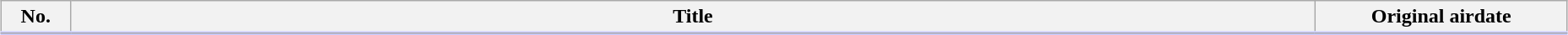<table class="wikitable" style="width:98%; margin:auto; background:#FFF;">
<tr style="border-bottom: 3px solid #CCF">
<th style="width:3em;">No.</th>
<th>Title</th>
<th style="width:12em;">Original airdate</th>
</tr>
<tr>
</tr>
</table>
